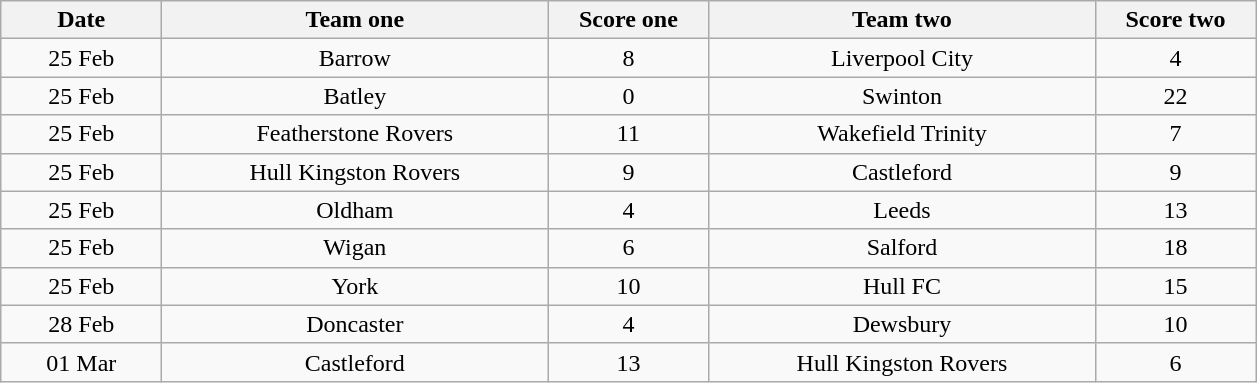<table class="wikitable" style="text-align: center">
<tr>
<th width=100>Date</th>
<th width=250>Team one</th>
<th width=100>Score one</th>
<th width=250>Team two</th>
<th width=100>Score two</th>
</tr>
<tr>
<td>25 Feb</td>
<td>Barrow</td>
<td>8</td>
<td>Liverpool City</td>
<td>4</td>
</tr>
<tr>
<td>25 Feb</td>
<td>Batley</td>
<td>0</td>
<td>Swinton</td>
<td>22</td>
</tr>
<tr>
<td>25 Feb</td>
<td>Featherstone Rovers</td>
<td>11</td>
<td>Wakefield Trinity</td>
<td>7</td>
</tr>
<tr>
<td>25 Feb</td>
<td>Hull Kingston Rovers</td>
<td>9</td>
<td>Castleford</td>
<td>9</td>
</tr>
<tr>
<td>25 Feb</td>
<td>Oldham</td>
<td>4</td>
<td>Leeds</td>
<td>13</td>
</tr>
<tr>
<td>25 Feb</td>
<td>Wigan</td>
<td>6</td>
<td>Salford</td>
<td>18</td>
</tr>
<tr>
<td>25 Feb</td>
<td>York</td>
<td>10</td>
<td>Hull FC</td>
<td>15</td>
</tr>
<tr>
<td>28 Feb</td>
<td>Doncaster</td>
<td>4</td>
<td>Dewsbury</td>
<td>10</td>
</tr>
<tr>
<td>01 Mar</td>
<td>Castleford</td>
<td>13</td>
<td>Hull Kingston Rovers</td>
<td>6</td>
</tr>
</table>
